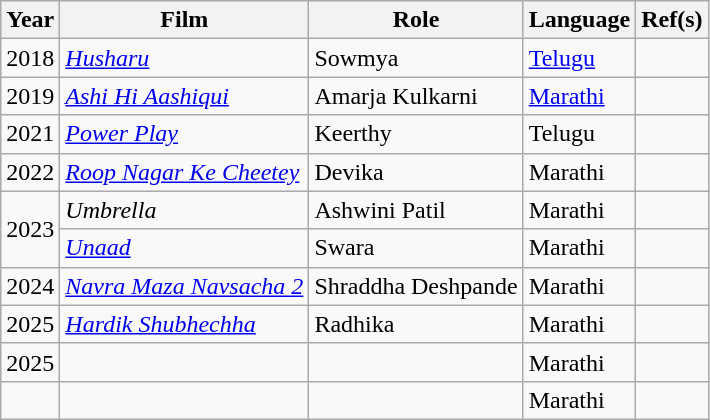<table class="wikitable">
<tr>
<th>Year</th>
<th>Film</th>
<th>Role</th>
<th>Language</th>
<th>Ref(s)</th>
</tr>
<tr>
<td>2018</td>
<td><em><a href='#'>Husharu</a></em></td>
<td>Sowmya</td>
<td><a href='#'>Telugu</a></td>
<td></td>
</tr>
<tr>
<td>2019</td>
<td><em><a href='#'>Ashi Hi Aashiqui</a></em></td>
<td>Amarja Kulkarni</td>
<td><a href='#'>Marathi</a></td>
<td></td>
</tr>
<tr>
<td>2021</td>
<td><em><a href='#'>Power Play</a></em></td>
<td>Keerthy</td>
<td>Telugu</td>
<td></td>
</tr>
<tr>
<td>2022</td>
<td><em><a href='#'>Roop Nagar Ke Cheetey</a></em></td>
<td>Devika</td>
<td>Marathi</td>
<td></td>
</tr>
<tr>
<td rowspan="2">2023</td>
<td><em>Umbrella</em></td>
<td>Ashwini Patil</td>
<td>Marathi</td>
<td></td>
</tr>
<tr>
<td><em><a href='#'>Unaad</a></em></td>
<td>Swara</td>
<td>Marathi</td>
<td></td>
</tr>
<tr>
<td>2024</td>
<td><em><a href='#'>Navra Maza Navsacha 2</a></em></td>
<td>Shraddha Deshpande</td>
<td>Marathi</td>
<td></td>
</tr>
<tr>
<td>2025</td>
<td><a href='#'><em>Hardik Shubhechha</em></a></td>
<td>Radhika</td>
<td>Marathi</td>
<td></td>
</tr>
<tr>
<td>2025</td>
<td></td>
<td></td>
<td>Marathi</td>
<td></td>
</tr>
<tr>
<td></td>
<td></td>
<td></td>
<td>Marathi</td>
<td></td>
</tr>
</table>
